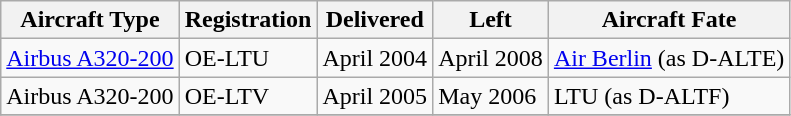<table class="wikitable">
<tr>
<th>Aircraft Type</th>
<th>Registration</th>
<th>Delivered</th>
<th>Left</th>
<th>Aircraft Fate</th>
</tr>
<tr>
<td><a href='#'>Airbus A320-200</a></td>
<td>OE-LTU</td>
<td>April 2004</td>
<td>April 2008</td>
<td><a href='#'>Air Berlin</a> (as D-ALTE)</td>
</tr>
<tr>
<td>Airbus A320-200</td>
<td>OE-LTV</td>
<td>April 2005</td>
<td>May 2006</td>
<td>LTU (as D-ALTF)</td>
</tr>
<tr>
</tr>
</table>
